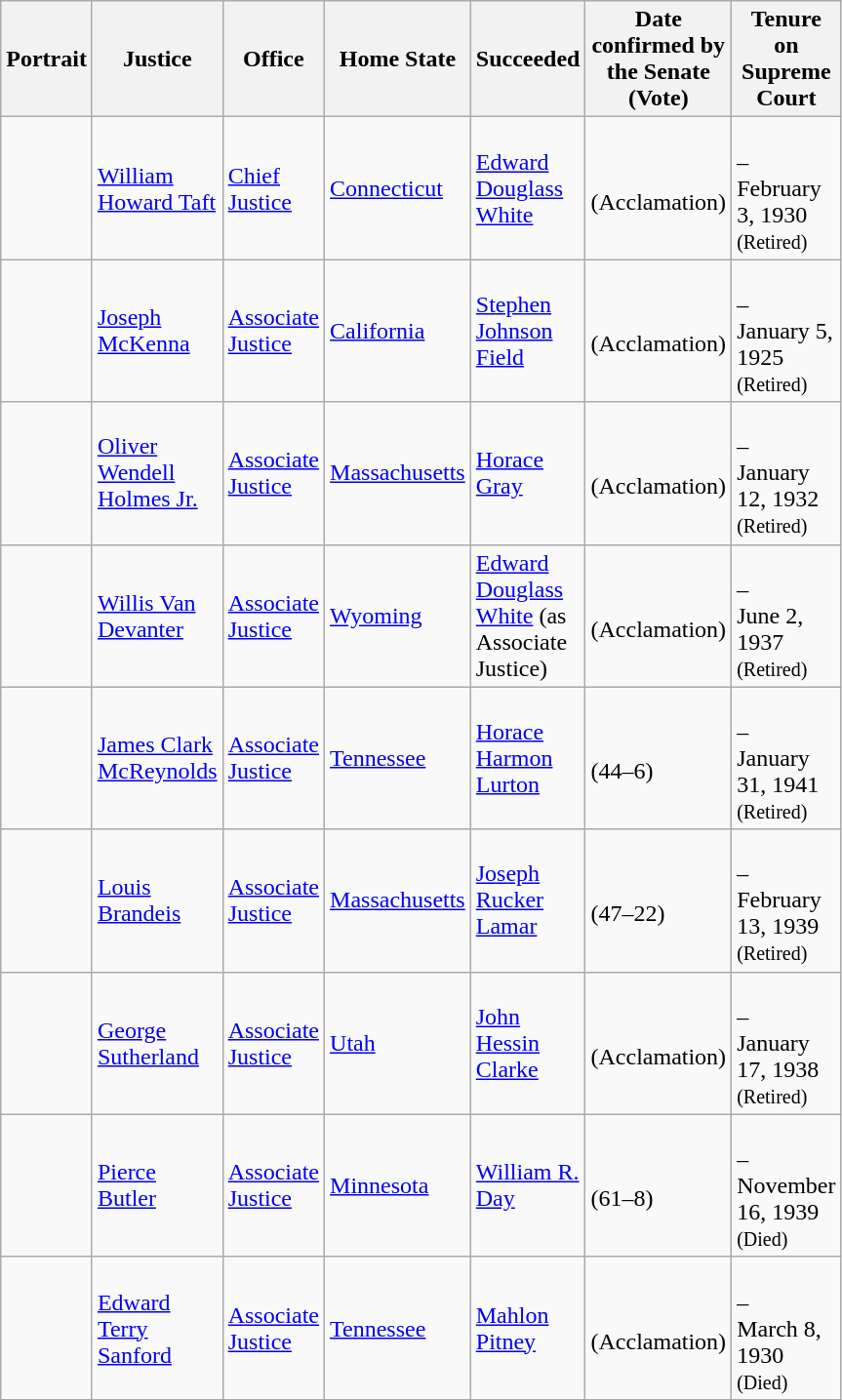<table class="wikitable sortable">
<tr>
<th scope="col" style="width: 10px;">Portrait</th>
<th scope="col" style="width: 10px;">Justice</th>
<th scope="col" style="width: 10px;">Office</th>
<th scope="col" style="width: 10px;">Home State</th>
<th scope="col" style="width: 10px;">Succeeded</th>
<th scope="col" style="width: 10px;">Date confirmed by the Senate<br>(Vote)</th>
<th scope="col" style="width: 10px;">Tenure on Supreme Court</th>
</tr>
<tr>
<td></td>
<td><a href='#'>William Howard Taft</a></td>
<td><a href='#'>Chief Justice</a></td>
<td><a href='#'>Connecticut</a></td>
<td><a href='#'>Edward Douglass White</a></td>
<td><br>(Acclamation)</td>
<td><br>–<br>February 3, 1930<br><small>(Retired)</small></td>
</tr>
<tr>
<td></td>
<td><a href='#'>Joseph McKenna</a></td>
<td><a href='#'>Associate Justice</a></td>
<td><a href='#'>California</a></td>
<td><a href='#'>Stephen Johnson Field</a></td>
<td><br>(Acclamation)</td>
<td><br>–<br>January 5, 1925<br><small>(Retired)</small></td>
</tr>
<tr>
<td></td>
<td><a href='#'>Oliver Wendell Holmes Jr.</a></td>
<td><a href='#'>Associate Justice</a></td>
<td><a href='#'>Massachusetts</a></td>
<td><a href='#'>Horace Gray</a></td>
<td><br>(Acclamation)</td>
<td><br>–<br>January 12, 1932<br><small>(Retired)</small></td>
</tr>
<tr>
<td></td>
<td><a href='#'>Willis Van Devanter</a></td>
<td><a href='#'>Associate Justice</a></td>
<td><a href='#'>Wyoming</a></td>
<td><a href='#'>Edward Douglass White</a> (as Associate Justice)</td>
<td><br>(Acclamation)</td>
<td><br>–<br>June 2, 1937<br><small>(Retired)</small></td>
</tr>
<tr>
<td></td>
<td><a href='#'>James Clark McReynolds</a></td>
<td><a href='#'>Associate Justice</a></td>
<td><a href='#'>Tennessee</a></td>
<td><a href='#'>Horace Harmon Lurton</a></td>
<td><br>(44–6)</td>
<td><br>–<br>January 31, 1941<br><small>(Retired)</small></td>
</tr>
<tr>
<td></td>
<td><a href='#'>Louis Brandeis</a></td>
<td><a href='#'>Associate Justice</a></td>
<td><a href='#'>Massachusetts</a></td>
<td><a href='#'>Joseph Rucker Lamar</a></td>
<td><br>(47–22)</td>
<td><br>–<br>February 13, 1939<br><small>(Retired)</small></td>
</tr>
<tr>
<td></td>
<td><a href='#'>George Sutherland</a></td>
<td><a href='#'>Associate Justice</a></td>
<td><a href='#'>Utah</a></td>
<td><a href='#'>John Hessin Clarke</a></td>
<td><br>(Acclamation)</td>
<td><br>–<br>January 17, 1938<br><small>(Retired)</small></td>
</tr>
<tr>
<td></td>
<td><a href='#'>Pierce Butler</a></td>
<td><a href='#'>Associate Justice</a></td>
<td><a href='#'>Minnesota</a></td>
<td><a href='#'>William R. Day</a></td>
<td><br>(61–8)</td>
<td><br>–<br>November 16, 1939<br><small>(Died)</small></td>
</tr>
<tr>
<td></td>
<td><a href='#'>Edward Terry Sanford</a></td>
<td><a href='#'>Associate Justice</a></td>
<td><a href='#'>Tennessee</a></td>
<td><a href='#'>Mahlon Pitney</a></td>
<td><br>(Acclamation)</td>
<td><br>–<br>March 8, 1930<br><small>(Died)</small></td>
</tr>
<tr>
</tr>
</table>
